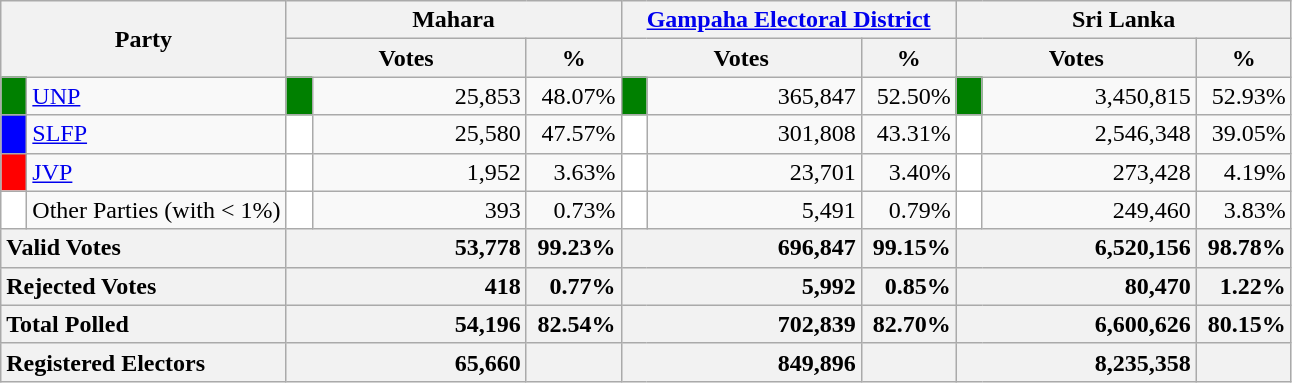<table class="wikitable">
<tr>
<th colspan="2" width="144px"rowspan="2">Party</th>
<th colspan="3" width="216px">Mahara</th>
<th colspan="3" width="216px"><a href='#'>Gampaha Electoral District</a></th>
<th colspan="3" width="216px">Sri Lanka</th>
</tr>
<tr>
<th colspan="2" width="144px">Votes</th>
<th>%</th>
<th colspan="2" width="144px">Votes</th>
<th>%</th>
<th colspan="2" width="144px">Votes</th>
<th>%</th>
</tr>
<tr>
<td style="background-color:green;" width="10px"></td>
<td style="text-align:left;"><a href='#'>UNP</a></td>
<td style="background-color:green;" width="10px"></td>
<td style="text-align:right;">25,853</td>
<td style="text-align:right;">48.07%</td>
<td style="background-color:green;" width="10px"></td>
<td style="text-align:right;">365,847</td>
<td style="text-align:right;">52.50%</td>
<td style="background-color:green;" width="10px"></td>
<td style="text-align:right;">3,450,815</td>
<td style="text-align:right;">52.93%</td>
</tr>
<tr>
<td style="background-color:blue;" width="10px"></td>
<td style="text-align:left;"><a href='#'>SLFP</a></td>
<td style="background-color:white;" width="10px"></td>
<td style="text-align:right;">25,580</td>
<td style="text-align:right;">47.57%</td>
<td style="background-color:white;" width="10px"></td>
<td style="text-align:right;">301,808</td>
<td style="text-align:right;">43.31%</td>
<td style="background-color:white;" width="10px"></td>
<td style="text-align:right;">2,546,348</td>
<td style="text-align:right;">39.05%</td>
</tr>
<tr>
<td style="background-color:red;" width="10px"></td>
<td style="text-align:left;"><a href='#'>JVP</a></td>
<td style="background-color:white;" width="10px"></td>
<td style="text-align:right;">1,952</td>
<td style="text-align:right;">3.63%</td>
<td style="background-color:white;" width="10px"></td>
<td style="text-align:right;">23,701</td>
<td style="text-align:right;">3.40%</td>
<td style="background-color:white;" width="10px"></td>
<td style="text-align:right;">273,428</td>
<td style="text-align:right;">4.19%</td>
</tr>
<tr>
<td style="background-color:white;" width="10px"></td>
<td style="text-align:left;">Other Parties (with < 1%)</td>
<td style="background-color:white;" width="10px"></td>
<td style="text-align:right;">393</td>
<td style="text-align:right;">0.73%</td>
<td style="background-color:white;" width="10px"></td>
<td style="text-align:right;">5,491</td>
<td style="text-align:right;">0.79%</td>
<td style="background-color:white;" width="10px"></td>
<td style="text-align:right;">249,460</td>
<td style="text-align:right;">3.83%</td>
</tr>
<tr>
<th colspan="2" width="144px"style="text-align:left;">Valid Votes</th>
<th style="text-align:right;"colspan="2" width="144px">53,778</th>
<th style="text-align:right;">99.23%</th>
<th style="text-align:right;"colspan="2" width="144px">696,847</th>
<th style="text-align:right;">99.15%</th>
<th style="text-align:right;"colspan="2" width="144px">6,520,156</th>
<th style="text-align:right;">98.78%</th>
</tr>
<tr>
<th colspan="2" width="144px"style="text-align:left;">Rejected Votes</th>
<th style="text-align:right;"colspan="2" width="144px">418</th>
<th style="text-align:right;">0.77%</th>
<th style="text-align:right;"colspan="2" width="144px">5,992</th>
<th style="text-align:right;">0.85%</th>
<th style="text-align:right;"colspan="2" width="144px">80,470</th>
<th style="text-align:right;">1.22%</th>
</tr>
<tr>
<th colspan="2" width="144px"style="text-align:left;">Total Polled</th>
<th style="text-align:right;"colspan="2" width="144px">54,196</th>
<th style="text-align:right;">82.54%</th>
<th style="text-align:right;"colspan="2" width="144px">702,839</th>
<th style="text-align:right;">82.70%</th>
<th style="text-align:right;"colspan="2" width="144px">6,600,626</th>
<th style="text-align:right;">80.15%</th>
</tr>
<tr>
<th colspan="2" width="144px"style="text-align:left;">Registered Electors</th>
<th style="text-align:right;"colspan="2" width="144px">65,660</th>
<th></th>
<th style="text-align:right;"colspan="2" width="144px">849,896</th>
<th></th>
<th style="text-align:right;"colspan="2" width="144px">8,235,358</th>
<th></th>
</tr>
</table>
